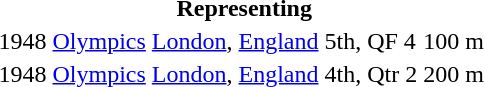<table>
<tr>
<th colspan="6">Representing </th>
</tr>
<tr>
<td>1948</td>
<td><a href='#'>Olympics</a></td>
<td><a href='#'>London</a>, <a href='#'>England</a></td>
<td>5th, QF 4</td>
<td>100 m</td>
<td><a href='#'></a></td>
</tr>
<tr>
<td>1948</td>
<td><a href='#'>Olympics</a></td>
<td><a href='#'>London</a>, <a href='#'>England</a></td>
<td>4th, Qtr 2</td>
<td>200 m</td>
<td><a href='#'></a></td>
</tr>
</table>
